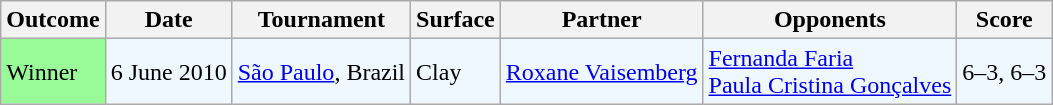<table class="sortable wikitable">
<tr>
<th>Outcome</th>
<th>Date</th>
<th>Tournament</th>
<th>Surface</th>
<th>Partner</th>
<th>Opponents</th>
<th>Score</th>
</tr>
<tr bgcolor="#f0f8ff">
<td bgcolor="98FB98">Winner</td>
<td>6 June 2010</td>
<td><a href='#'>São Paulo</a>, Brazil</td>
<td>Clay</td>
<td> <a href='#'>Roxane Vaisemberg</a></td>
<td> <a href='#'>Fernanda Faria</a><br> <a href='#'>Paula Cristina Gonçalves</a></td>
<td>6–3, 6–3</td>
</tr>
</table>
